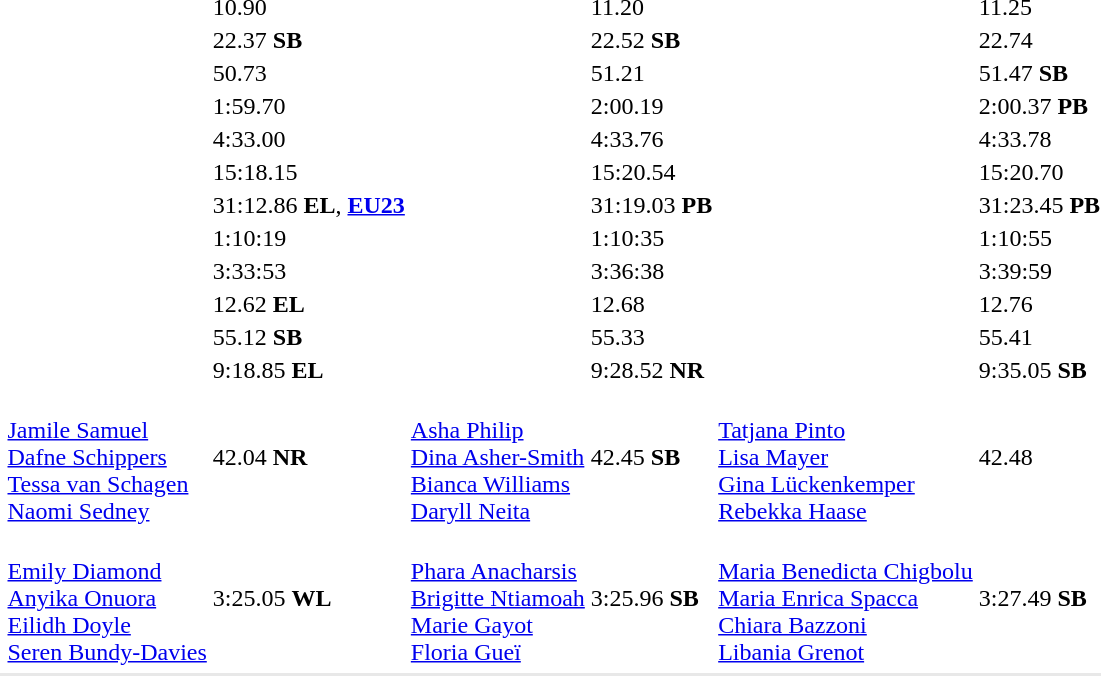<table>
<tr>
<td></td>
<td></td>
<td>10.90</td>
<td></td>
<td>11.20</td>
<td></td>
<td>11.25</td>
</tr>
<tr>
<td></td>
<td></td>
<td>22.37 <strong>SB</strong></td>
<td></td>
<td>22.52 <strong>SB</strong></td>
<td></td>
<td>22.74</td>
</tr>
<tr>
<td></td>
<td></td>
<td>50.73</td>
<td></td>
<td>51.21</td>
<td></td>
<td>51.47 <strong>SB</strong></td>
</tr>
<tr>
<td></td>
<td></td>
<td>1:59.70</td>
<td></td>
<td>2:00.19</td>
<td></td>
<td>2:00.37 <strong>PB</strong></td>
</tr>
<tr>
<td></td>
<td></td>
<td>4:33.00</td>
<td></td>
<td>4:33.76</td>
<td></td>
<td>4:33.78</td>
</tr>
<tr>
<td></td>
<td></td>
<td>15:18.15</td>
<td></td>
<td>15:20.54</td>
<td></td>
<td>15:20.70</td>
</tr>
<tr>
<td></td>
<td></td>
<td>31:12.86 <strong>EL</strong>, <strong><a href='#'>EU23</a></strong></td>
<td></td>
<td>31:19.03 <strong>PB</strong></td>
<td></td>
<td>31:23.45 <strong>PB</strong></td>
</tr>
<tr>
<td rowspan=2></td>
<td></td>
<td>1:10:19</td>
<td></td>
<td>1:10:35</td>
<td></td>
<td>1:10:55</td>
</tr>
<tr>
<td></td>
<td>3:33:53</td>
<td></td>
<td>3:36:38</td>
<td></td>
<td>3:39:59</td>
</tr>
<tr>
<td></td>
<td></td>
<td>12.62 <strong>EL</strong></td>
<td></td>
<td>12.68</td>
<td></td>
<td>12.76</td>
</tr>
<tr>
<td></td>
<td></td>
<td>55.12 <strong>SB</strong></td>
<td></td>
<td>55.33</td>
<td></td>
<td>55.41</td>
</tr>
<tr>
<td></td>
<td></td>
<td>9:18.85 <strong>EL</strong></td>
<td></td>
<td>9:28.52 <strong>NR</strong></td>
<td></td>
<td>9:35.05 <strong>SB</strong></td>
</tr>
<tr>
<td></td>
<td><br><a href='#'>Jamile Samuel</a><br><a href='#'>Dafne Schippers</a><br><a href='#'>Tessa van Schagen</a><br><a href='#'>Naomi Sedney</a></td>
<td>42.04 <strong>NR</strong></td>
<td><br><a href='#'>Asha Philip</a><br><a href='#'>Dina Asher-Smith</a><br><a href='#'>Bianca Williams</a><br><a href='#'>Daryll Neita</a></td>
<td>42.45 <strong>SB</strong></td>
<td><br><a href='#'>Tatjana Pinto</a><br><a href='#'>Lisa Mayer</a><br><a href='#'>Gina Lückenkemper</a><br><a href='#'>Rebekka Haase</a></td>
<td>42.48</td>
</tr>
<tr>
<td></td>
<td><br><a href='#'>Emily Diamond</a><br><a href='#'>Anyika Onuora</a><br><a href='#'>Eilidh Doyle</a><br><a href='#'>Seren Bundy-Davies</a></td>
<td>3:25.05 <strong>WL</strong></td>
<td><br><a href='#'>Phara Anacharsis</a><br><a href='#'>Brigitte Ntiamoah</a><br><a href='#'>Marie Gayot</a><br><a href='#'>Floria Gueï</a></td>
<td>3:25.96 <strong>SB</strong></td>
<td><br><a href='#'>Maria Benedicta Chigbolu</a><br><a href='#'>Maria Enrica Spacca</a><br><a href='#'>Chiara Bazzoni</a><br><a href='#'>Libania Grenot</a></td>
<td>3:27.49 <strong>SB</strong></td>
</tr>
<tr>
</tr>
<tr bgcolor= e8e8e8>
<td colspan=7></td>
</tr>
</table>
